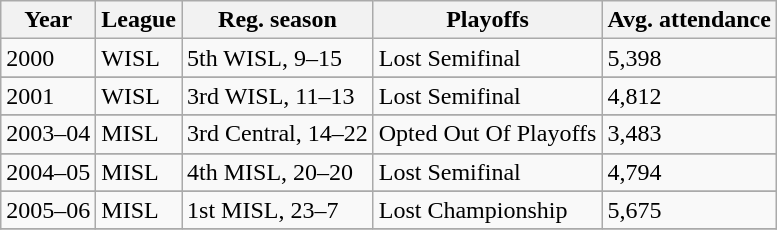<table class="wikitable">
<tr>
<th>Year</th>
<th>League</th>
<th>Reg. season</th>
<th>Playoffs</th>
<th>Avg. attendance</th>
</tr>
<tr>
<td>2000</td>
<td>WISL</td>
<td>5th WISL, 9–15</td>
<td>Lost Semifinal</td>
<td>5,398</td>
</tr>
<tr>
</tr>
<tr>
<td>2001</td>
<td>WISL</td>
<td>3rd WISL, 11–13</td>
<td>Lost Semifinal</td>
<td>4,812</td>
</tr>
<tr>
</tr>
<tr>
<td>2003–04</td>
<td>MISL</td>
<td>3rd Central, 14–22</td>
<td>Opted Out Of Playoffs</td>
<td>3,483</td>
</tr>
<tr>
</tr>
<tr>
<td>2004–05</td>
<td>MISL</td>
<td>4th MISL, 20–20</td>
<td>Lost Semifinal</td>
<td>4,794</td>
</tr>
<tr>
</tr>
<tr>
<td>2005–06</td>
<td>MISL</td>
<td>1st MISL, 23–7</td>
<td>Lost Championship</td>
<td>5,675</td>
</tr>
<tr>
</tr>
</table>
